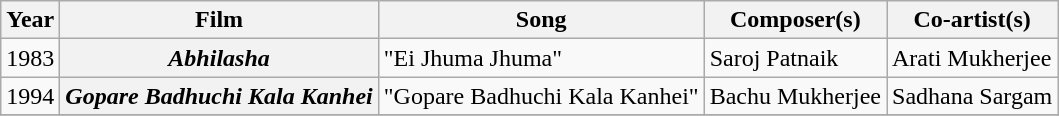<table class="wikitable">
<tr>
<th>Year</th>
<th>Film</th>
<th>Song</th>
<th>Composer(s)</th>
<th>Co-artist(s)</th>
</tr>
<tr>
<td>1983</td>
<th><em>Abhilasha</em></th>
<td>"Ei Jhuma Jhuma"</td>
<td>Saroj Patnaik</td>
<td>Arati Mukherjee</td>
</tr>
<tr>
<td rowspan="1">1994</td>
<th rowspan=1><em>Gopare Badhuchi Kala Kanhei</em></th>
<td>"Gopare Badhuchi Kala Kanhei"</td>
<td rowspan=1>Bachu Mukherjee</td>
<td rowspan=1>Sadhana Sargam</td>
</tr>
<tr>
</tr>
</table>
